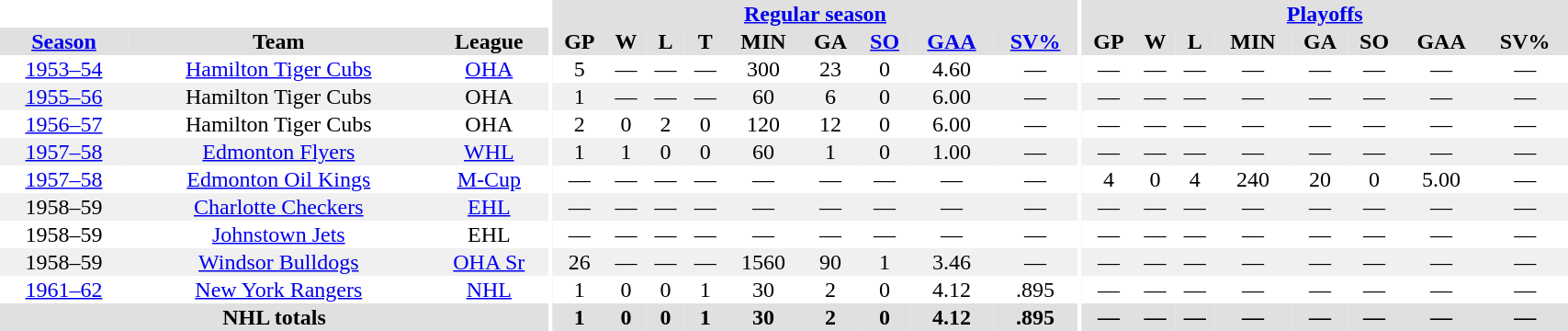<table border="0" cellpadding="1" cellspacing="0" style="width:90%; text-align:center;">
<tr bgcolor="#e0e0e0">
<th colspan="3" bgcolor="#ffffff"></th>
<th rowspan="99" bgcolor="#ffffff"></th>
<th colspan="9" bgcolor="#e0e0e0"><a href='#'>Regular season</a></th>
<th rowspan="99" bgcolor="#ffffff"></th>
<th colspan="8" bgcolor="#e0e0e0"><a href='#'>Playoffs</a></th>
</tr>
<tr bgcolor="#e0e0e0">
<th><a href='#'>Season</a></th>
<th>Team</th>
<th>League</th>
<th>GP</th>
<th>W</th>
<th>L</th>
<th>T</th>
<th>MIN</th>
<th>GA</th>
<th><a href='#'>SO</a></th>
<th><a href='#'>GAA</a></th>
<th><a href='#'>SV%</a></th>
<th>GP</th>
<th>W</th>
<th>L</th>
<th>MIN</th>
<th>GA</th>
<th>SO</th>
<th>GAA</th>
<th>SV%</th>
</tr>
<tr>
<td><a href='#'>1953–54</a></td>
<td><a href='#'>Hamilton Tiger Cubs</a></td>
<td><a href='#'>OHA</a></td>
<td>5</td>
<td>—</td>
<td>—</td>
<td>—</td>
<td>300</td>
<td>23</td>
<td>0</td>
<td>4.60</td>
<td>—</td>
<td>—</td>
<td>—</td>
<td>—</td>
<td>—</td>
<td>—</td>
<td>—</td>
<td>—</td>
<td>—</td>
</tr>
<tr bgcolor="#f0f0f0">
<td><a href='#'>1955–56</a></td>
<td>Hamilton Tiger Cubs</td>
<td>OHA</td>
<td>1</td>
<td>—</td>
<td>—</td>
<td>—</td>
<td>60</td>
<td>6</td>
<td>0</td>
<td>6.00</td>
<td>—</td>
<td>—</td>
<td>—</td>
<td>—</td>
<td>—</td>
<td>—</td>
<td>—</td>
<td>—</td>
<td>—</td>
</tr>
<tr>
<td><a href='#'>1956–57</a></td>
<td>Hamilton Tiger Cubs</td>
<td>OHA</td>
<td>2</td>
<td>0</td>
<td>2</td>
<td>0</td>
<td>120</td>
<td>12</td>
<td>0</td>
<td>6.00</td>
<td>—</td>
<td>—</td>
<td>—</td>
<td>—</td>
<td>—</td>
<td>—</td>
<td>—</td>
<td>—</td>
<td>—</td>
</tr>
<tr bgcolor="#f0f0f0">
<td><a href='#'>1957–58</a></td>
<td><a href='#'>Edmonton Flyers</a></td>
<td><a href='#'>WHL</a></td>
<td>1</td>
<td>1</td>
<td>0</td>
<td>0</td>
<td>60</td>
<td>1</td>
<td>0</td>
<td>1.00</td>
<td>—</td>
<td>—</td>
<td>—</td>
<td>—</td>
<td>—</td>
<td>—</td>
<td>—</td>
<td>—</td>
<td>—</td>
</tr>
<tr>
<td><a href='#'>1957–58</a></td>
<td><a href='#'>Edmonton Oil Kings</a></td>
<td><a href='#'>M-Cup</a></td>
<td>—</td>
<td>—</td>
<td>—</td>
<td>—</td>
<td>—</td>
<td>—</td>
<td>—</td>
<td>—</td>
<td>—</td>
<td>4</td>
<td>0</td>
<td>4</td>
<td>240</td>
<td>20</td>
<td>0</td>
<td>5.00</td>
<td>—</td>
</tr>
<tr bgcolor="#f0f0f0">
<td>1958–59</td>
<td><a href='#'>Charlotte Checkers</a></td>
<td><a href='#'>EHL</a></td>
<td>—</td>
<td>—</td>
<td>—</td>
<td>—</td>
<td>—</td>
<td>—</td>
<td>—</td>
<td>—</td>
<td>—</td>
<td>—</td>
<td>—</td>
<td>—</td>
<td>—</td>
<td>—</td>
<td>—</td>
<td>—</td>
<td>—</td>
</tr>
<tr>
<td>1958–59</td>
<td><a href='#'>Johnstown Jets</a></td>
<td>EHL</td>
<td>—</td>
<td>—</td>
<td>—</td>
<td>—</td>
<td>—</td>
<td>—</td>
<td>—</td>
<td>—</td>
<td>—</td>
<td>—</td>
<td>—</td>
<td>—</td>
<td>—</td>
<td>—</td>
<td>—</td>
<td>—</td>
<td>—</td>
</tr>
<tr bgcolor="#f0f0f0">
<td>1958–59</td>
<td><a href='#'>Windsor Bulldogs</a></td>
<td><a href='#'>OHA Sr</a></td>
<td>26</td>
<td>—</td>
<td>—</td>
<td>—</td>
<td>1560</td>
<td>90</td>
<td>1</td>
<td>3.46</td>
<td>—</td>
<td>—</td>
<td>—</td>
<td>—</td>
<td>—</td>
<td>—</td>
<td>—</td>
<td>—</td>
<td>—</td>
</tr>
<tr>
<td><a href='#'>1961–62</a></td>
<td><a href='#'>New York Rangers</a></td>
<td><a href='#'>NHL</a></td>
<td>1</td>
<td>0</td>
<td>0</td>
<td>1</td>
<td>30</td>
<td>2</td>
<td>0</td>
<td>4.12</td>
<td>.895</td>
<td>—</td>
<td>—</td>
<td>—</td>
<td>—</td>
<td>—</td>
<td>—</td>
<td>—</td>
<td>—</td>
</tr>
<tr bgcolor="#e0e0e0">
<th colspan=3>NHL totals</th>
<th>1</th>
<th>0</th>
<th>0</th>
<th>1</th>
<th>30</th>
<th>2</th>
<th>0</th>
<th>4.12</th>
<th>.895</th>
<th>—</th>
<th>—</th>
<th>—</th>
<th>—</th>
<th>—</th>
<th>—</th>
<th>—</th>
<th>—</th>
</tr>
</table>
